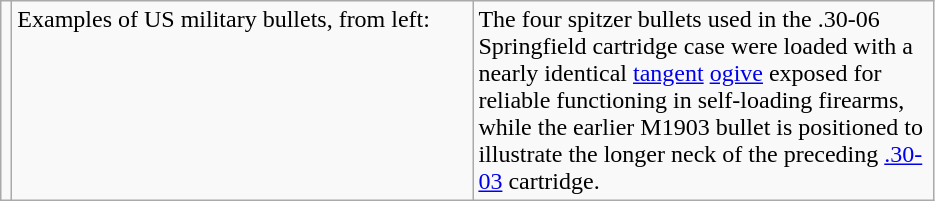<table class="wikitable">
<tr>
<td></td>
<td style="vertical-align:top;width:300px">Examples of US military bullets, from left:</td>
<td style="vertical-align:top;width:300px">The four spitzer bullets used in the .30-06 Springfield cartridge case were loaded with a nearly identical <a href='#'>tangent</a> <a href='#'>ogive</a> exposed for reliable functioning in self-loading firearms, while the earlier M1903 bullet is positioned to illustrate the longer neck of the preceding <a href='#'>.30-03</a> cartridge.</td>
</tr>
</table>
